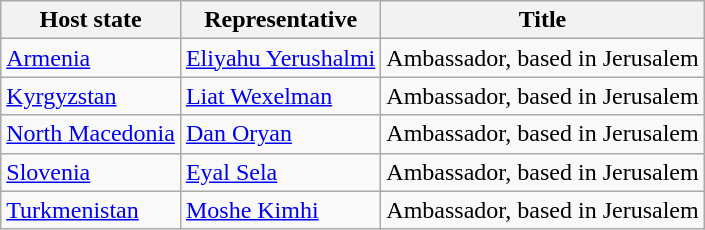<table class=wikitable>
<tr>
<th>Host state</th>
<th>Representative</th>
<th>Title</th>
</tr>
<tr>
<td><a href='#'>Armenia</a></td>
<td><a href='#'>Eliyahu Yerushalmi</a></td>
<td>Ambassador, based in Jerusalem</td>
</tr>
<tr>
<td><a href='#'>Kyrgyzstan</a></td>
<td><a href='#'>Liat Wexelman</a></td>
<td>Ambassador, based in Jerusalem</td>
</tr>
<tr>
<td><a href='#'>North Macedonia</a></td>
<td><a href='#'>Dan Oryan</a></td>
<td>Ambassador, based in Jerusalem</td>
</tr>
<tr>
<td><a href='#'>Slovenia</a></td>
<td><a href='#'>Eyal Sela</a></td>
<td>Ambassador, based in Jerusalem</td>
</tr>
<tr>
<td><a href='#'>Turkmenistan</a></td>
<td><a href='#'>Moshe Kimhi</a></td>
<td>Ambassador, based in Jerusalem</td>
</tr>
</table>
